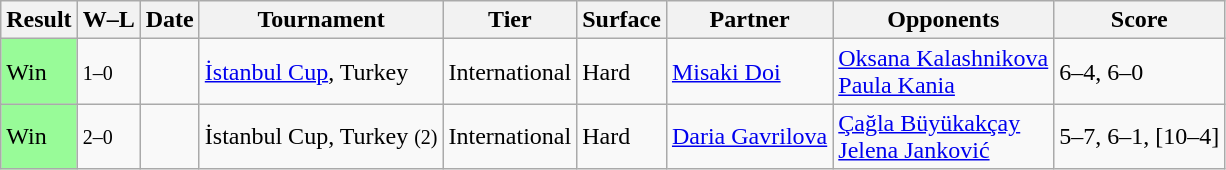<table class="sortable wikitable">
<tr>
<th>Result</th>
<th class="unsortable">W–L</th>
<th>Date</th>
<th>Tournament</th>
<th>Tier</th>
<th>Surface</th>
<th>Partner</th>
<th>Opponents</th>
<th class="unsortable">Score</th>
</tr>
<tr>
<td style="background:#98fb98;">Win</td>
<td><small>1–0</small></td>
<td><a href='#'></a></td>
<td><a href='#'>İstanbul Cup</a>, Turkey</td>
<td>International</td>
<td>Hard</td>
<td> <a href='#'>Misaki Doi</a></td>
<td> <a href='#'>Oksana Kalashnikova</a> <br>  <a href='#'>Paula Kania</a></td>
<td>6–4, 6–0</td>
</tr>
<tr>
<td style="background:#98fb98;">Win</td>
<td><small>2–0</small></td>
<td><a href='#'></a></td>
<td>İstanbul Cup, Turkey <small>(2)</small></td>
<td>International</td>
<td>Hard</td>
<td> <a href='#'>Daria Gavrilova</a></td>
<td> <a href='#'>Çağla Büyükakçay</a> <br>  <a href='#'>Jelena Janković</a></td>
<td>5–7, 6–1, [10–4]</td>
</tr>
</table>
